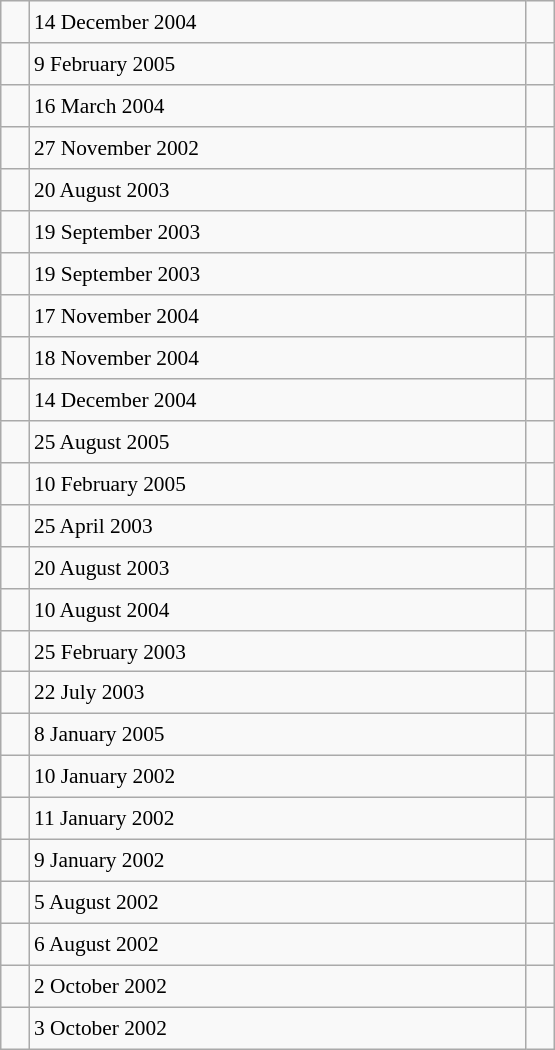<table class="wikitable" style="font-size: 89%; float: left; width: 26em; margin-right: 1em; height: 700px">
<tr>
<td></td>
<td>14 December 2004</td>
<td></td>
</tr>
<tr>
<td></td>
<td>9 February 2005</td>
<td></td>
</tr>
<tr>
<td></td>
<td>16 March 2004</td>
<td></td>
</tr>
<tr>
<td></td>
<td>27 November 2002</td>
<td></td>
</tr>
<tr>
<td></td>
<td>20 August 2003</td>
<td></td>
</tr>
<tr>
<td></td>
<td>19 September 2003</td>
<td></td>
</tr>
<tr>
<td></td>
<td>19 September 2003</td>
<td></td>
</tr>
<tr>
<td></td>
<td>17 November 2004</td>
<td></td>
</tr>
<tr>
<td></td>
<td>18 November 2004</td>
<td></td>
</tr>
<tr>
<td></td>
<td>14 December 2004</td>
<td></td>
</tr>
<tr>
<td></td>
<td>25 August 2005</td>
<td></td>
</tr>
<tr>
<td></td>
<td>10 February 2005</td>
<td></td>
</tr>
<tr>
<td></td>
<td>25 April 2003</td>
<td></td>
</tr>
<tr>
<td></td>
<td>20 August 2003</td>
<td></td>
</tr>
<tr>
<td></td>
<td>10 August 2004</td>
<td></td>
</tr>
<tr>
<td></td>
<td>25 February 2003</td>
<td></td>
</tr>
<tr>
<td></td>
<td>22 July 2003</td>
<td></td>
</tr>
<tr>
<td></td>
<td>8 January 2005</td>
<td></td>
</tr>
<tr>
<td></td>
<td>10 January 2002</td>
<td></td>
</tr>
<tr>
<td></td>
<td>11 January 2002</td>
<td></td>
</tr>
<tr>
<td></td>
<td>9 January 2002</td>
<td></td>
</tr>
<tr>
<td></td>
<td>5 August 2002</td>
<td></td>
</tr>
<tr>
<td></td>
<td>6 August 2002</td>
<td></td>
</tr>
<tr>
<td></td>
<td>2 October 2002</td>
<td></td>
</tr>
<tr>
<td></td>
<td>3 October 2002</td>
<td></td>
</tr>
</table>
